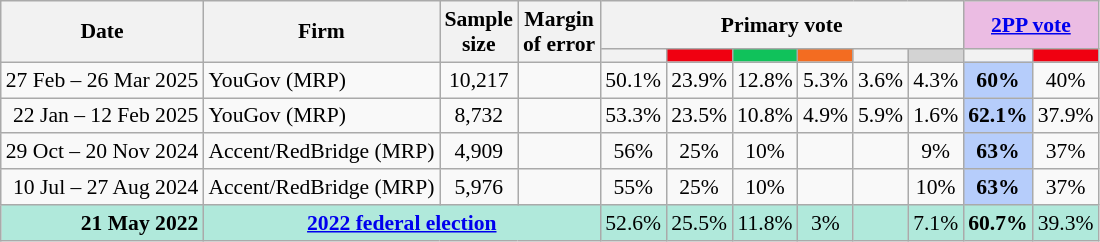<table class="nowrap wikitable tpl-blanktable" style=text-align:center;font-size:90%>
<tr>
<th rowspan=2>Date</th>
<th rowspan=2>Firm</th>
<th rowspan=2>Sample<br>size</th>
<th rowspan=2>Margin<br>of error</th>
<th colspan=6>Primary vote</th>
<th colspan=2 class=unsortable style=background:#ebbce3><a href='#'>2PP vote</a></th>
</tr>
<tr>
<th class="unsortable" style=background:></th>
<th class="unsortable" style="background:#F00011"></th>
<th class=unsortable style=background:#10C25B></th>
<th class=unsortable style=background:#f36c21></th>
<th class=unsortable style=background:></th>
<th class=unsortable style=background:lightgray></th>
<th class="unsortable" style=background:></th>
<th class="unsortable" style="background:#F00011"></th>
</tr>
<tr>
<td align=right>27 Feb – 26 Mar 2025</td>
<td align=left>YouGov (MRP)</td>
<td>10,217</td>
<td></td>
<td>50.1%</td>
<td>23.9%</td>
<td>12.8%</td>
<td>5.3%</td>
<td>3.6%</td>
<td>4.3%</td>
<th style="background:#B6CDFB">60%</th>
<td>40%</td>
</tr>
<tr>
<td align=right>22 Jan – 12 Feb 2025</td>
<td align=left>YouGov (MRP)</td>
<td>8,732</td>
<td></td>
<td>53.3%</td>
<td>23.5%</td>
<td>10.8%</td>
<td>4.9%</td>
<td>5.9%</td>
<td>1.6%</td>
<th style="background:#B6CDFB">62.1%</th>
<td>37.9%</td>
</tr>
<tr>
<td align=right>29 Oct – 20 Nov 2024</td>
<td align=left>Accent/RedBridge (MRP)</td>
<td>4,909</td>
<td></td>
<td>56%</td>
<td>25%</td>
<td>10%</td>
<td></td>
<td></td>
<td>9%</td>
<th style="background:#B6CDFB">63%</th>
<td>37%</td>
</tr>
<tr>
<td align=right>10 Jul – 27 Aug 2024</td>
<td align=left>Accent/RedBridge (MRP)</td>
<td>5,976</td>
<td></td>
<td>55%</td>
<td>25%</td>
<td>10%</td>
<td></td>
<td></td>
<td>10%</td>
<th style="background:#B6CDFB">63%</th>
<td>37%</td>
</tr>
<tr style="background:#b0e9db">
<td style="text-align:right" data-sort-value="21-May-2022"><strong>21 May 2022</strong></td>
<td colspan="3" style="text-align:center"><strong><a href='#'>2022 federal election</a></strong></td>
<td>52.6%</td>
<td>25.5%</td>
<td>11.8%</td>
<td>3%</td>
<td></td>
<td>7.1%</td>
<td><strong>60.7%</strong></td>
<td>39.3%</td>
</tr>
</table>
